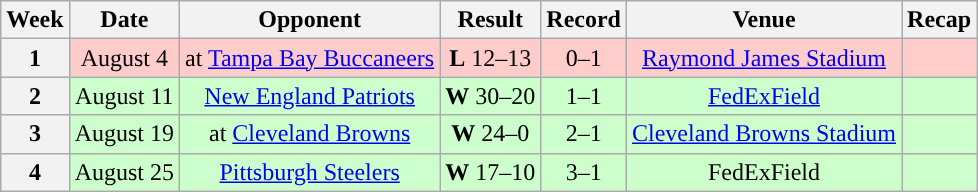<table class="wikitable" style="text-align:center">
<tr>
<th>Week</th>
<th>Date</th>
<th>Opponent</th>
<th>Result</th>
<th>Record</th>
<th>Venue</th>
<th>Recap</th>
</tr>
<tr style="text-align:center; background:#fcc;">
<th>1</th>
<td>August 4</td>
<td>at <a href='#'>Tampa Bay Buccaneers</a></td>
<td><strong>L</strong> 12–13</td>
<td>0–1</td>
<td><a href='#'>Raymond James Stadium</a></td>
<td></td>
</tr>
<tr style="text-align:center; background:#cfc;">
<th>2</th>
<td>August 11</td>
<td><a href='#'>New England Patriots</a></td>
<td><strong>W</strong> 30–20</td>
<td>1–1</td>
<td><a href='#'>FedExField</a></td>
<td></td>
</tr>
<tr style="text-align:center; background:#cfc;">
<th>3</th>
<td>August 19</td>
<td>at <a href='#'>Cleveland Browns</a></td>
<td><strong>W</strong>  24–0</td>
<td>2–1</td>
<td><a href='#'>Cleveland Browns Stadium</a></td>
<td></td>
</tr>
<tr style="text-align:center; background:#cfc;">
<th>4</th>
<td>August 25</td>
<td><a href='#'>Pittsburgh Steelers</a></td>
<td><strong>W</strong> 17–10</td>
<td>3–1</td>
<td>FedExField</td>
<td></td>
</tr>
</table>
